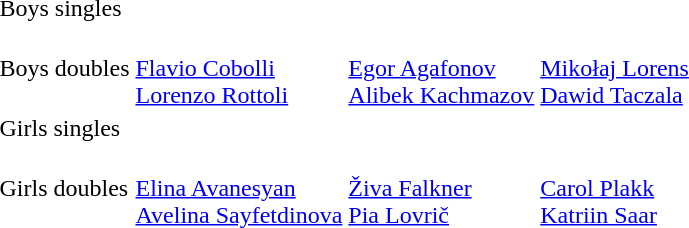<table>
<tr>
<td>Boys singles</td>
<td></td>
<td></td>
<td></td>
</tr>
<tr>
<td>Boys doubles</td>
<td><br><a href='#'>Flavio Cobolli</a><br><a href='#'>Lorenzo Rottoli</a></td>
<td><br><a href='#'>Egor Agafonov</a><br><a href='#'>Alibek Kachmazov</a></td>
<td><br><a href='#'>Mikołaj Lorens</a><br><a href='#'>Dawid Taczala</a></td>
</tr>
<tr>
<td>Girls singles</td>
<td></td>
<td></td>
<td></td>
</tr>
<tr>
<td>Girls doubles</td>
<td><br><a href='#'>Elina Avanesyan</a><br><a href='#'>Avelina Sayfetdinova</a></td>
<td><br><a href='#'>Živa Falkner</a><br><a href='#'>Pia Lovrič</a></td>
<td><br><a href='#'>Carol Plakk</a><br><a href='#'>Katriin Saar</a></td>
</tr>
</table>
